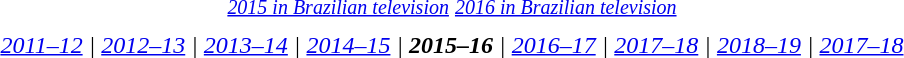<table align=right cellpadding=3 id=toc style="margin-left: 15px;">
<tr>
<td align=center><small><em><a href='#'>2015 in Brazilian television</a></em></small>  <small><em><a href='#'>2016 in Brazilian television</a></em></small></td>
</tr>
<tr>
<td align=center><em><a href='#'>2011–12</a> | <a href='#'>2012–13</a> | <a href='#'>2013–14</a> | <a href='#'>2014–15</a> | <strong>2015–16</strong> | <a href='#'>2016–17</a> | <a href='#'>2017–18</a> | <a href='#'>2018–19</a> | <a href='#'>2017–18</a></em></td>
</tr>
</table>
